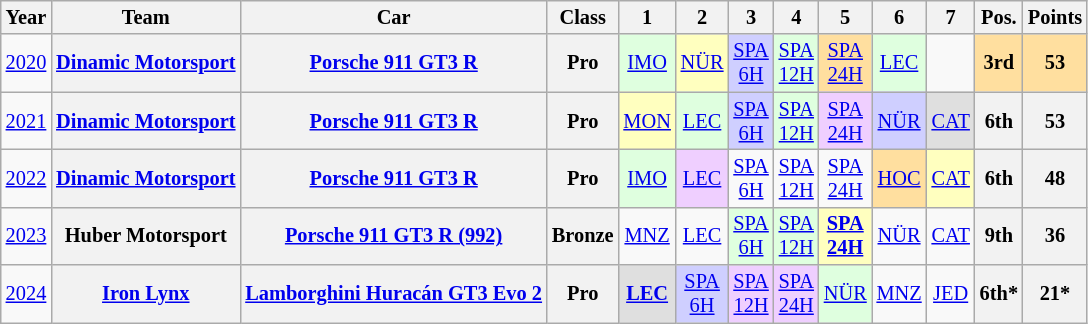<table class="wikitable" border="1" style="text-align:center; font-size:85%;">
<tr>
<th>Year</th>
<th>Team</th>
<th>Car</th>
<th>Class</th>
<th>1</th>
<th>2</th>
<th>3</th>
<th>4</th>
<th>5</th>
<th>6</th>
<th>7</th>
<th>Pos.</th>
<th>Points</th>
</tr>
<tr>
<td><a href='#'>2020</a></td>
<th nowrap><a href='#'>Dinamic Motorsport</a></th>
<th nowrap><a href='#'>Porsche 911 GT3 R</a></th>
<th>Pro</th>
<td style="background:#DFFFDF;"><a href='#'>IMO</a><br></td>
<td style="background:#FFFFBF;"><a href='#'>NÜR</a><br></td>
<td style="background:#CFCFFF;"><a href='#'>SPA<br>6H</a><br></td>
<td style="background:#DFFFDF;"><a href='#'>SPA<br>12H</a><br></td>
<td style="background:#FFDF9F;"><a href='#'>SPA<br>24H</a><br></td>
<td style="background:#DFFFDF;"><a href='#'>LEC</a><br></td>
<td></td>
<th style="background:#FFDF9F;">3rd</th>
<th style="background:#FFDF9F;">53</th>
</tr>
<tr>
<td><a href='#'>2021</a></td>
<th nowrap><a href='#'>Dinamic Motorsport</a></th>
<th nowrap><a href='#'>Porsche 911 GT3 R</a></th>
<th>Pro</th>
<td style="background:#FFFFBF;"><a href='#'>MON</a><br></td>
<td style="background:#DFFFDF;"><a href='#'>LEC</a><br></td>
<td style="background:#CFCFFF;"><a href='#'>SPA<br>6H</a><br></td>
<td style="background:#DFFFDF;"><a href='#'>SPA<br>12H</a><br></td>
<td style="background:#EFCFFF;"><a href='#'>SPA<br>24H</a><br></td>
<td style="background:#CFCFFF;"><a href='#'>NÜR</a><br></td>
<td style="background:#DFDFDF;"><a href='#'>CAT</a><br></td>
<th>6th</th>
<th>53</th>
</tr>
<tr>
<td><a href='#'>2022</a></td>
<th nowrap><a href='#'>Dinamic Motorsport</a></th>
<th nowrap><a href='#'>Porsche 911 GT3 R</a></th>
<th>Pro</th>
<td style="background:#DFFFDF;"><a href='#'>IMO</a><br></td>
<td style="background:#EFCFFF;"><a href='#'>LEC</a><br></td>
<td><a href='#'>SPA<br>6H</a></td>
<td><a href='#'>SPA<br>12H</a></td>
<td><a href='#'>SPA<br>24H</a></td>
<td style="background:#FFDF9F;"><a href='#'>HOC</a><br></td>
<td style="background:#FFFFBF;"><a href='#'>CAT</a><br></td>
<th>6th</th>
<th>48</th>
</tr>
<tr>
<td><a href='#'>2023</a></td>
<th>Huber Motorsport</th>
<th><a href='#'>Porsche 911 GT3 R (992)</a></th>
<th>Bronze</th>
<td><a href='#'>MNZ</a></td>
<td><a href='#'>LEC</a></td>
<td style="background:#DFFFDF;"><a href='#'>SPA<br>6H</a><br></td>
<td style="background:#DFFFDF;"><a href='#'>SPA<br>12H</a><br></td>
<td style="background:#FFFFBF;"><strong><a href='#'>SPA<br>24H</a></strong><br></td>
<td><a href='#'>NÜR</a></td>
<td><a href='#'>CAT</a></td>
<th>9th</th>
<th>36</th>
</tr>
<tr>
<td><a href='#'>2024</a></td>
<th nowrap><a href='#'>Iron Lynx</a></th>
<th nowrap><a href='#'>Lamborghini Huracán GT3 Evo 2</a></th>
<th>Pro</th>
<td style="background:#DFDFDF;"><strong><a href='#'>LEC</a></strong><br></td>
<td style="background:#CFCFFF;"><a href='#'>SPA<br>6H</a><br></td>
<td style="background:#EFCFFF;"><a href='#'>SPA<br>12H</a><br></td>
<td style="background:#EFCFFF;"><a href='#'>SPA<br>24H</a><br></td>
<td style="background:#DFFFDF;"><a href='#'>NÜR</a><br></td>
<td><a href='#'>MNZ</a></td>
<td><a href='#'>JED</a></td>
<th>6th*</th>
<th>21*</th>
</tr>
</table>
